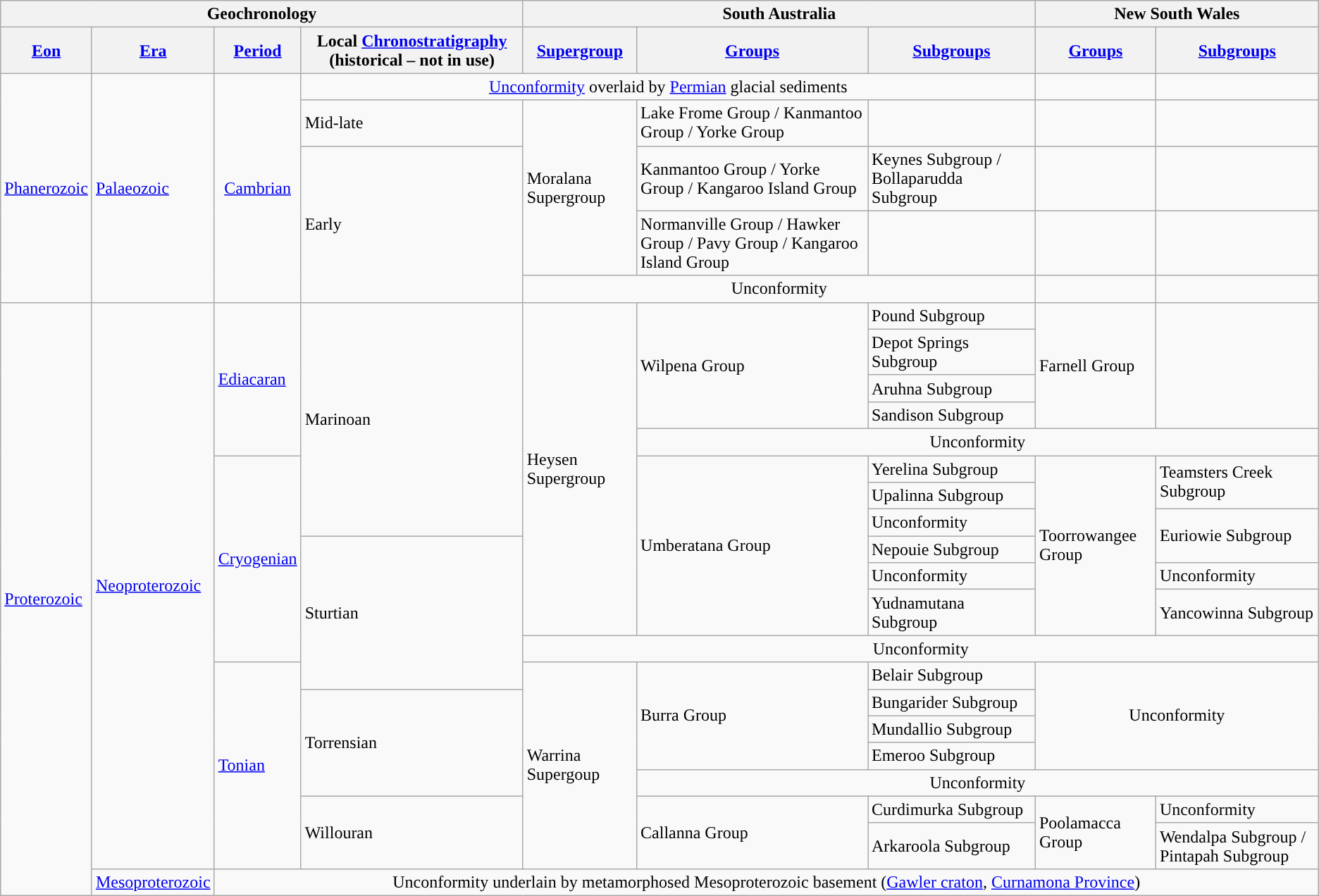<table class="wikitable">
<tr>
<th colspan="4"><strong>Geochronology</strong></th>
<th colspan="3" align="center"><strong>South Australia</strong></th>
<th colspan="2"><strong>New South Wales</strong></th>
</tr>
<tr>
<th><a href='#'>Eon</a></th>
<th><a href='#'>Era</a></th>
<th><a href='#'>Period</a></th>
<th>Local <a href='#'>Chronostratigraphy</a> (historical – not in use)</th>
<th><a href='#'>Supergroup</a></th>
<th><a href='#'>Groups</a></th>
<th><a href='#'>Subgroups</a></th>
<th><a href='#'>Groups</a></th>
<th><a href='#'>Subgroups</a></th>
</tr>
<tr>
<td rowspan="5" style="background-color: "><a href='#'>Phanerozoic</a></td>
<td rowspan="5" style="background-color: "><a href='#'>Palaeozoic</a></td>
<td rowspan="5" align="center" style="background-color: "><a href='#'>Cambrian</a></td>
<td colspan="4" align="center"><a href='#'>Unconformity</a> overlaid by <a href='#'>Permian</a> glacial sediments</td>
<td></td>
<td></td>
</tr>
<tr>
<td rowspan="1">Mid-late</td>
<td rowspan="3">Moralana Supergroup</td>
<td>Lake Frome Group / Kanmantoo Group / Yorke Group</td>
<td></td>
<td></td>
<td></td>
</tr>
<tr>
<td rowspan="3">Early</td>
<td>Kanmantoo Group / Yorke Group / Kangaroo Island Group</td>
<td>Keynes Subgroup / Bollaparudda Subgroup</td>
<td></td>
<td></td>
</tr>
<tr>
<td>Normanville Group / Hawker Group / Pavy Group / Kangaroo Island Group</td>
<td></td>
<td></td>
<td></td>
</tr>
<tr>
<td colspan="3" align="center">Unconformity</td>
<td></td>
<td></td>
</tr>
<tr>
<td rowspan="20" style="background-color: "><a href='#'>Proterozoic</a></td>
<td rowspan="19" style="background-color: "><a href='#'>Neoproterozoic</a></td>
<td rowspan="5" style="background-color: "><a href='#'>Ediacaran</a></td>
<td rowspan="8">Marinoan</td>
<td rowspan="11">Heysen Supergroup</td>
<td rowspan="4">Wilpena Group</td>
<td>Pound Subgroup</td>
<td rowspan="4">Farnell Group</td>
<td rowspan="4"></td>
</tr>
<tr>
<td>Depot Springs Subgroup</td>
</tr>
<tr>
<td>Aruhna Subgroup</td>
</tr>
<tr>
<td>Sandison Subgroup</td>
</tr>
<tr>
<td colspan="4" align="center">Unconformity</td>
</tr>
<tr>
<td rowspan="7" style="background-color: "><a href='#'>Cryogenian</a></td>
<td rowspan="6">Umberatana Group</td>
<td>Yerelina Subgroup</td>
<td rowspan="6">Toorrowangee Group</td>
<td rowspan="2">Teamsters Creek Subgroup</td>
</tr>
<tr>
<td>Upalinna Subgroup</td>
</tr>
<tr>
<td>Unconformity</td>
<td rowspan="2">Euriowie Subgroup</td>
</tr>
<tr>
<td rowspan="5">Sturtian</td>
<td>Nepouie Subgroup</td>
</tr>
<tr>
<td>Unconformity</td>
<td>Unconformity</td>
</tr>
<tr>
<td>Yudnamutana Subgroup</td>
<td>Yancowinna Subgroup</td>
</tr>
<tr>
<td colspan="5" align="center">Unconformity</td>
</tr>
<tr>
<td rowspan="7" style="background-color: "><a href='#'>Tonian</a></td>
<td rowspan="7">Warrina Supergoup</td>
<td rowspan="4">Burra Group</td>
<td>Belair Subgroup</td>
<td colspan="2" rowspan="4" align="center">Unconformity</td>
</tr>
<tr>
<td rowspan="4">Torrensian</td>
<td>Bungarider Subgroup</td>
</tr>
<tr>
<td>Mundallio Subgroup</td>
</tr>
<tr>
<td>Emeroo Subgroup</td>
</tr>
<tr>
<td colspan="4" align="center">Unconformity</td>
</tr>
<tr>
<td rowspan="2">Willouran</td>
<td rowspan="2">Callanna Group</td>
<td>Curdimurka Subgroup</td>
<td rowspan="2">Poolamacca Group</td>
<td>Unconformity</td>
</tr>
<tr>
<td>Arkaroola Subgroup</td>
<td>Wendalpa Subgroup / Pintapah Subgroup</td>
</tr>
<tr>
<td style="background-color: "><a href='#'>Mesoproterozoic</a></td>
<td colspan="7" align="center">Unconformity underlain by metamorphosed Mesoproterozoic basement (<a href='#'>Gawler craton</a>, <a href='#'>Curnamona Province</a>)</td>
</tr>
</table>
